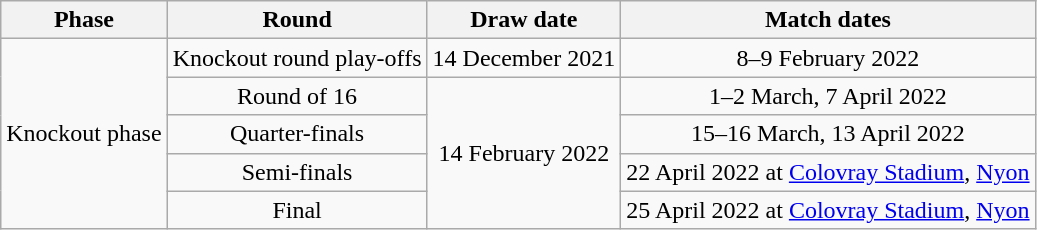<table class="wikitable" style="text-align:center">
<tr>
<th>Phase</th>
<th>Round</th>
<th>Draw date</th>
<th>Match dates</th>
</tr>
<tr>
<td rowspan=5>Knockout phase</td>
<td>Knockout round play-offs</td>
<td>14 December 2021</td>
<td>8–9 February 2022</td>
</tr>
<tr>
<td>Round of 16</td>
<td rowspan=4>14 February 2022</td>
<td>1–2 March, 7 April 2022</td>
</tr>
<tr>
<td>Quarter-finals</td>
<td>15–16 March, 13 April 2022</td>
</tr>
<tr>
<td>Semi-finals</td>
<td>22 April 2022 at <a href='#'>Colovray Stadium</a>, <a href='#'>Nyon</a></td>
</tr>
<tr>
<td>Final</td>
<td>25 April 2022 at <a href='#'>Colovray Stadium</a>, <a href='#'>Nyon</a></td>
</tr>
</table>
